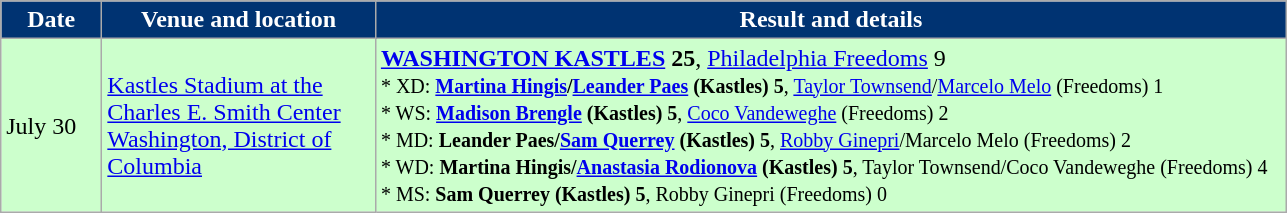<table class="wikitable" style="text-align:left">
<tr>
<th style="background:#003372; color:white" width="60px">Date</th>
<th style="background:#003372; color:white" width="175px">Venue and location</th>
<th style="background:#003372; color:white" width="600px">Result and details</th>
</tr>
<tr bgcolor="CCFFCC">
<td>July 30</td>
<td><a href='#'>Kastles Stadium at the Charles E. Smith Center</a><br><a href='#'>Washington, District of Columbia</a></td>
<td><strong><a href='#'>WASHINGTON KASTLES</a> 25</strong>, <a href='#'>Philadelphia Freedoms</a> 9<br><small>* XD: <strong><a href='#'>Martina Hingis</a>/<a href='#'>Leander Paes</a> (Kastles) 5</strong>, <a href='#'>Taylor Townsend</a>/<a href='#'>Marcelo Melo</a> (Freedoms) 1<br>* WS: <strong><a href='#'>Madison Brengle</a> (Kastles) 5</strong>, <a href='#'>Coco Vandeweghe</a> (Freedoms) 2<br>* MD: <strong>Leander Paes/<a href='#'>Sam Querrey</a> (Kastles) 5</strong>, <a href='#'>Robby Ginepri</a>/Marcelo Melo (Freedoms) 2<br>* WD: <strong>Martina Hingis/<a href='#'>Anastasia Rodionova</a> (Kastles) 5</strong>, Taylor Townsend/Coco Vandeweghe (Freedoms) 4<br>* MS: <strong>Sam Querrey (Kastles) 5</strong>, Robby Ginepri (Freedoms) 0</small></td>
</tr>
</table>
